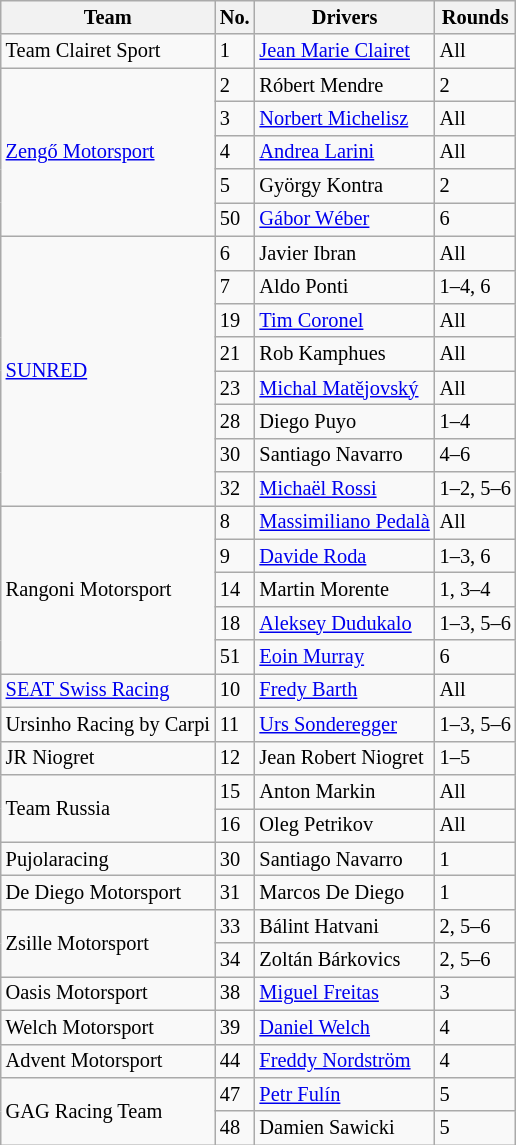<table class="wikitable" style="font-size: 85%;">
<tr>
<th>Team</th>
<th>No.</th>
<th>Drivers</th>
<th>Rounds</th>
</tr>
<tr>
<td> Team Clairet Sport</td>
<td>1</td>
<td> <a href='#'>Jean Marie Clairet</a></td>
<td>All</td>
</tr>
<tr>
<td rowspan=5> <a href='#'>Zengő Motorsport</a></td>
<td>2</td>
<td> Róbert Mendre</td>
<td>2</td>
</tr>
<tr>
<td>3</td>
<td> <a href='#'>Norbert Michelisz</a></td>
<td>All</td>
</tr>
<tr>
<td>4</td>
<td> <a href='#'>Andrea Larini</a></td>
<td>All</td>
</tr>
<tr>
<td>5</td>
<td> György Kontra</td>
<td>2</td>
</tr>
<tr>
<td>50</td>
<td> <a href='#'>Gábor Wéber</a></td>
<td>6</td>
</tr>
<tr>
<td rowspan=8> <a href='#'>SUNRED</a></td>
<td>6</td>
<td> Javier Ibran</td>
<td>All</td>
</tr>
<tr>
<td>7</td>
<td> Aldo Ponti</td>
<td>1–4, 6</td>
</tr>
<tr>
<td>19</td>
<td> <a href='#'>Tim Coronel</a></td>
<td>All</td>
</tr>
<tr>
<td>21</td>
<td> Rob Kamphues</td>
<td>All</td>
</tr>
<tr>
<td>23</td>
<td> <a href='#'>Michal Matějovský</a></td>
<td>All</td>
</tr>
<tr>
<td>28</td>
<td> Diego Puyo</td>
<td>1–4</td>
</tr>
<tr>
<td>30</td>
<td> Santiago Navarro</td>
<td>4–6</td>
</tr>
<tr>
<td>32</td>
<td> <a href='#'>Michaël Rossi</a></td>
<td>1–2, 5–6</td>
</tr>
<tr>
<td rowspan=5> Rangoni Motorsport</td>
<td>8</td>
<td> <a href='#'>Massimiliano Pedalà</a></td>
<td>All</td>
</tr>
<tr>
<td>9</td>
<td> <a href='#'>Davide Roda</a></td>
<td>1–3, 6</td>
</tr>
<tr>
<td>14</td>
<td> Martin Morente</td>
<td>1, 3–4</td>
</tr>
<tr>
<td>18</td>
<td> <a href='#'>Aleksey Dudukalo</a></td>
<td>1–3, 5–6</td>
</tr>
<tr>
<td>51</td>
<td> <a href='#'>Eoin Murray</a></td>
<td>6</td>
</tr>
<tr>
<td> <a href='#'>SEAT Swiss Racing</a></td>
<td>10</td>
<td> <a href='#'>Fredy Barth</a></td>
<td>All</td>
</tr>
<tr>
<td> Ursinho Racing by Carpi</td>
<td>11</td>
<td> <a href='#'>Urs Sonderegger</a></td>
<td>1–3, 5–6</td>
</tr>
<tr>
<td> JR Niogret</td>
<td>12</td>
<td> Jean Robert Niogret</td>
<td>1–5</td>
</tr>
<tr>
<td rowspan=2> Team Russia</td>
<td>15</td>
<td> Anton Markin</td>
<td>All</td>
</tr>
<tr>
<td>16</td>
<td> Oleg Petrikov</td>
<td>All</td>
</tr>
<tr>
<td> Pujolaracing</td>
<td>30</td>
<td> Santiago Navarro</td>
<td>1</td>
</tr>
<tr>
<td> De Diego Motorsport</td>
<td>31</td>
<td> Marcos De Diego</td>
<td>1</td>
</tr>
<tr>
<td rowspan=2> Zsille Motorsport</td>
<td>33</td>
<td> Bálint Hatvani</td>
<td>2, 5–6</td>
</tr>
<tr>
<td>34</td>
<td> Zoltán Bárkovics</td>
<td>2, 5–6</td>
</tr>
<tr>
<td> Oasis Motorsport</td>
<td>38</td>
<td> <a href='#'>Miguel Freitas</a></td>
<td>3</td>
</tr>
<tr>
<td> Welch Motorsport</td>
<td>39</td>
<td> <a href='#'>Daniel Welch</a></td>
<td>4</td>
</tr>
<tr>
<td> Advent Motorsport</td>
<td>44</td>
<td> <a href='#'>Freddy Nordström</a></td>
<td>4</td>
</tr>
<tr>
<td rowspan=2> GAG Racing Team</td>
<td>47</td>
<td> <a href='#'>Petr Fulín</a></td>
<td>5</td>
</tr>
<tr>
<td>48</td>
<td> Damien Sawicki</td>
<td>5</td>
</tr>
</table>
